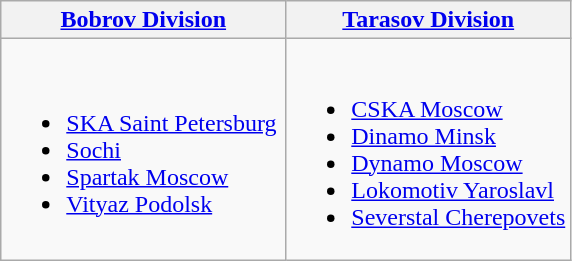<table class="wikitable">
<tr>
<th width="50%"><a href='#'>Bobrov Division</a></th>
<th width="50%"><a href='#'>Tarasov Division</a></th>
</tr>
<tr>
<td><br><ul><li> <a href='#'>SKA Saint Petersburg</a></li><li> <a href='#'>Sochi</a></li><li> <a href='#'>Spartak Moscow</a></li><li> <a href='#'> Vityaz Podolsk</a></li></ul></td>
<td><br><ul><li> <a href='#'>CSKA Moscow</a></li><li> <a href='#'>Dinamo Minsk</a></li><li> <a href='#'>Dynamo Moscow</a></li><li> <a href='#'>Lokomotiv Yaroslavl</a></li><li> <a href='#'>Severstal Cherepovets</a></li></ul></td>
</tr>
</table>
